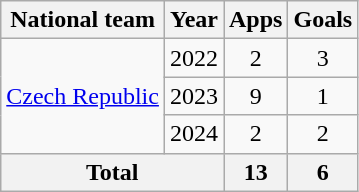<table class=wikitable style=text-align:center>
<tr>
<th>National team</th>
<th>Year</th>
<th>Apps</th>
<th>Goals</th>
</tr>
<tr>
<td rowspan="3"><a href='#'>Czech Republic</a></td>
<td>2022</td>
<td>2</td>
<td>3</td>
</tr>
<tr>
<td>2023</td>
<td>9</td>
<td>1</td>
</tr>
<tr>
<td>2024</td>
<td>2</td>
<td>2</td>
</tr>
<tr>
<th colspan="2">Total</th>
<th>13</th>
<th>6</th>
</tr>
</table>
